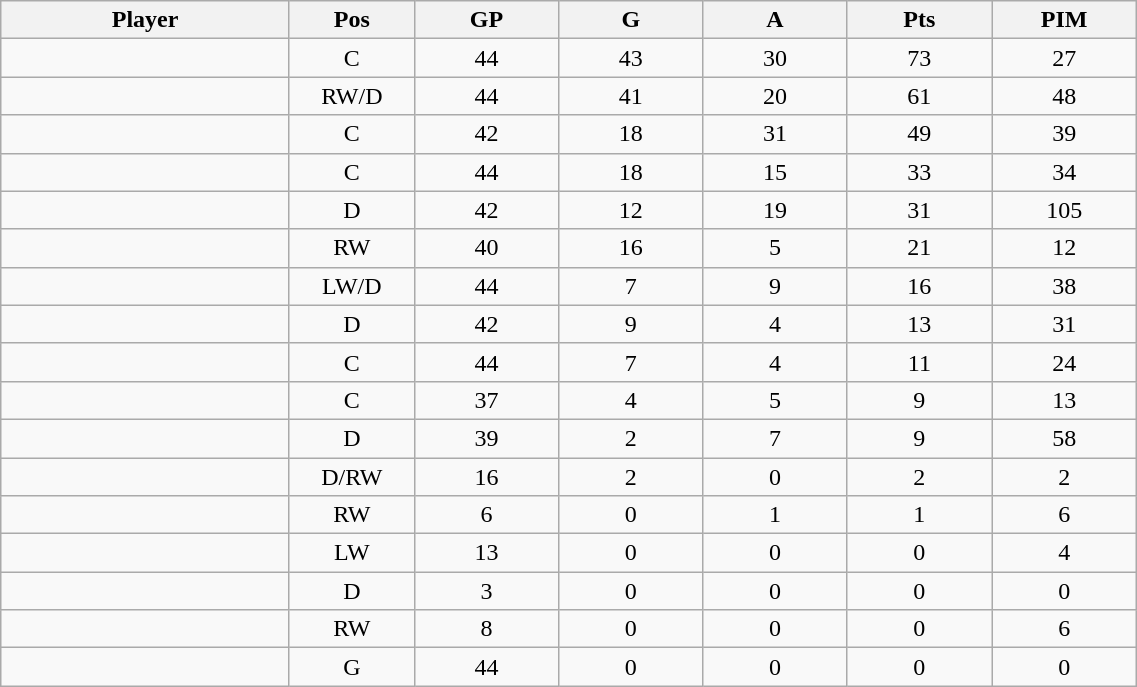<table class="wikitable sortable" width="60%">
<tr ALIGN="center">
<th bgcolor="#DDDDFF" width="10%">Player</th>
<th bgcolor="#DDDDFF" width="3%" title="Position">Pos</th>
<th bgcolor="#DDDDFF" width="5%" title="Games played">GP</th>
<th bgcolor="#DDDDFF" width="5%" title="Goals">G</th>
<th bgcolor="#DDDDFF" width="5%" title="Assists">A</th>
<th bgcolor="#DDDDFF" width="5%" title="Points">Pts</th>
<th bgcolor="#DDDDFF" width="5%" title="Penalties in Minutes">PIM</th>
</tr>
<tr align="center">
<td align="right"></td>
<td>C</td>
<td>44</td>
<td>43</td>
<td>30</td>
<td>73</td>
<td>27</td>
</tr>
<tr align="center">
<td align="right"></td>
<td>RW/D</td>
<td>44</td>
<td>41</td>
<td>20</td>
<td>61</td>
<td>48</td>
</tr>
<tr align="center">
<td align="right"></td>
<td>C</td>
<td>42</td>
<td>18</td>
<td>31</td>
<td>49</td>
<td>39</td>
</tr>
<tr align="center">
<td align="right"></td>
<td>C</td>
<td>44</td>
<td>18</td>
<td>15</td>
<td>33</td>
<td>34</td>
</tr>
<tr align="center">
<td align="right"></td>
<td>D</td>
<td>42</td>
<td>12</td>
<td>19</td>
<td>31</td>
<td>105</td>
</tr>
<tr align="center">
<td align="right"></td>
<td>RW</td>
<td>40</td>
<td>16</td>
<td>5</td>
<td>21</td>
<td>12</td>
</tr>
<tr align="center">
<td align="right"></td>
<td>LW/D</td>
<td>44</td>
<td>7</td>
<td>9</td>
<td>16</td>
<td>38</td>
</tr>
<tr align="center">
<td align="right"></td>
<td>D</td>
<td>42</td>
<td>9</td>
<td>4</td>
<td>13</td>
<td>31</td>
</tr>
<tr align="center">
<td align="right"></td>
<td>C</td>
<td>44</td>
<td>7</td>
<td>4</td>
<td>11</td>
<td>24</td>
</tr>
<tr align="center">
<td align="right"></td>
<td>C</td>
<td>37</td>
<td>4</td>
<td>5</td>
<td>9</td>
<td>13</td>
</tr>
<tr align="center">
<td align="right"></td>
<td>D</td>
<td>39</td>
<td>2</td>
<td>7</td>
<td>9</td>
<td>58</td>
</tr>
<tr align="center">
<td align="right"></td>
<td>D/RW</td>
<td>16</td>
<td>2</td>
<td>0</td>
<td>2</td>
<td>2</td>
</tr>
<tr align="center">
<td align="right"></td>
<td>RW</td>
<td>6</td>
<td>0</td>
<td>1</td>
<td>1</td>
<td>6</td>
</tr>
<tr align="center">
<td align="right"></td>
<td>LW</td>
<td>13</td>
<td>0</td>
<td>0</td>
<td>0</td>
<td>4</td>
</tr>
<tr align="center">
<td align="right"></td>
<td>D</td>
<td>3</td>
<td>0</td>
<td>0</td>
<td>0</td>
<td>0</td>
</tr>
<tr align="center">
<td align="right"></td>
<td>RW</td>
<td>8</td>
<td>0</td>
<td>0</td>
<td>0</td>
<td>6</td>
</tr>
<tr align="center">
<td align="right"></td>
<td>G</td>
<td>44</td>
<td>0</td>
<td>0</td>
<td>0</td>
<td>0</td>
</tr>
</table>
